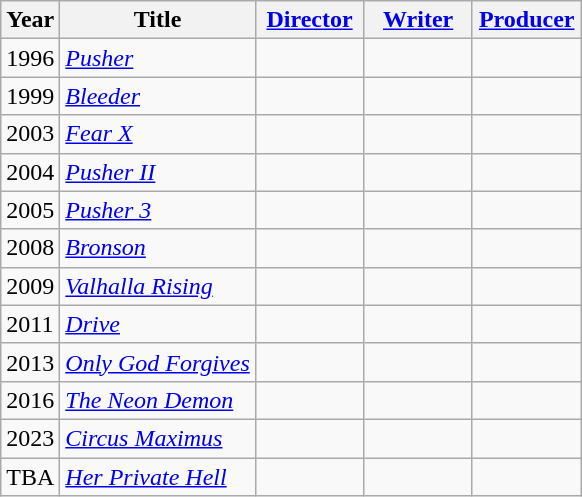<table class="wikitable">
<tr>
<th>Year</th>
<th>Title</th>
<th style="width:65px;"><a href='#'>Director</a></th>
<th style="width:65px;"><a href='#'>Writer</a></th>
<th style="width:65px;"><a href='#'>Producer</a></th>
</tr>
<tr>
<td>1996</td>
<td><em><a href='#'>Pusher</a></em></td>
<td></td>
<td></td>
<td></td>
</tr>
<tr>
<td>1999</td>
<td><em><a href='#'>Bleeder</a></em></td>
<td></td>
<td></td>
<td></td>
</tr>
<tr>
<td>2003</td>
<td><em><a href='#'>Fear X</a></em></td>
<td></td>
<td></td>
<td></td>
</tr>
<tr>
<td>2004</td>
<td><em><a href='#'>Pusher II</a></em></td>
<td></td>
<td></td>
<td></td>
</tr>
<tr>
<td>2005</td>
<td><em><a href='#'>Pusher 3</a></em></td>
<td></td>
<td></td>
<td></td>
</tr>
<tr>
<td>2008</td>
<td><em><a href='#'>Bronson</a></em></td>
<td></td>
<td></td>
<td></td>
</tr>
<tr>
<td>2009</td>
<td><em><a href='#'>Valhalla Rising</a></em></td>
<td></td>
<td></td>
<td></td>
</tr>
<tr>
<td>2011</td>
<td><em><a href='#'>Drive</a></em></td>
<td></td>
<td></td>
<td></td>
</tr>
<tr>
<td>2013</td>
<td><em><a href='#'>Only God Forgives</a></em></td>
<td></td>
<td></td>
<td></td>
</tr>
<tr>
<td>2016</td>
<td><em><a href='#'>The Neon Demon</a></em></td>
<td></td>
<td></td>
<td></td>
</tr>
<tr>
<td>2023</td>
<td><em><a href='#'>Circus Maximus</a></em></td>
<td></td>
<td></td>
<td></td>
</tr>
<tr>
<td>TBA</td>
<td><em><a href='#'>Her Private Hell</a></em></td>
<td></td>
<td></td>
<td></td>
</tr>
</table>
